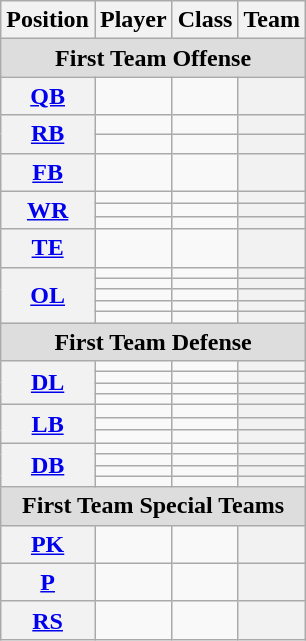<table class="wikitable">
<tr>
<th>Position</th>
<th>Player</th>
<th>Class</th>
<th>Team</th>
</tr>
<tr>
<td colspan="4" style="text-align:center; background:#ddd;"><strong>First Team Offense</strong></td>
</tr>
<tr style="text-align:center;">
<th rowspan="1"><a href='#'>QB</a></th>
<td></td>
<td></td>
<th></th>
</tr>
<tr style="text-align:center;">
<th rowspan="2"><a href='#'>RB</a></th>
<td></td>
<td></td>
<th></th>
</tr>
<tr style="text-align:center;">
<td></td>
<td></td>
<th></th>
</tr>
<tr style="text-align:center;">
<th rowspan="1"><a href='#'>FB</a></th>
<td></td>
<td></td>
<th></th>
</tr>
<tr style="text-align:center;">
<th rowspan="3"><a href='#'>WR</a></th>
<td></td>
<td></td>
<th></th>
</tr>
<tr style="text-align:center;">
<td></td>
<td></td>
<th></th>
</tr>
<tr style="text-align:center;">
<td></td>
<td></td>
<th></th>
</tr>
<tr style="text-align:center;">
<th rowspan="1"><a href='#'>TE</a></th>
<td></td>
<td></td>
<th></th>
</tr>
<tr style="text-align:center;">
<th rowspan="5"><a href='#'>OL</a></th>
<td></td>
<td></td>
<th></th>
</tr>
<tr style="text-align:center;">
<td></td>
<td></td>
<th></th>
</tr>
<tr style="text-align:center;">
<td></td>
<td></td>
<th></th>
</tr>
<tr style="text-align:center;">
<td></td>
<td></td>
<th></th>
</tr>
<tr style="text-align:center;">
<td></td>
<td></td>
<th></th>
</tr>
<tr style="text-align:center;">
<td colspan="4" style="text-align:center; background:#ddd;"><strong>First Team Defense</strong></td>
</tr>
<tr style="text-align:center;">
<th rowspan="4"><a href='#'>DL</a></th>
<td></td>
<td></td>
<th></th>
</tr>
<tr style="text-align:center;">
<td></td>
<td></td>
<th></th>
</tr>
<tr style="text-align:center;">
<td></td>
<td></td>
<th></th>
</tr>
<tr style="text-align:center;">
<td></td>
<td></td>
<th></th>
</tr>
<tr style="text-align:center;">
<th rowspan="3"><a href='#'>LB</a></th>
<td></td>
<td></td>
<th></th>
</tr>
<tr style="text-align:center;">
<td></td>
<td></td>
<th></th>
</tr>
<tr style="text-align:center;">
<td></td>
<td></td>
<th></th>
</tr>
<tr style="text-align:center;">
<th rowspan="4"><a href='#'>DB</a></th>
<td></td>
<td></td>
<th></th>
</tr>
<tr style="text-align:center;">
<td></td>
<td></td>
<th></th>
</tr>
<tr style="text-align:center;">
<td></td>
<td></td>
<th></th>
</tr>
<tr style="text-align:center;">
<td></td>
<td></td>
<th></th>
</tr>
<tr>
<td colspan="4" style="text-align:center; background:#ddd;"><strong>First Team Special Teams</strong></td>
</tr>
<tr style="text-align:center;">
<th rowspan="1"><a href='#'>PK</a></th>
<td></td>
<td></td>
<th></th>
</tr>
<tr style="text-align:center;">
<th rowspan="1"><a href='#'>P</a></th>
<td></td>
<td></td>
<th></th>
</tr>
<tr style="text-align:center;">
<th rowspan="1"><a href='#'>RS</a></th>
<td></td>
<td></td>
<th></th>
</tr>
</table>
